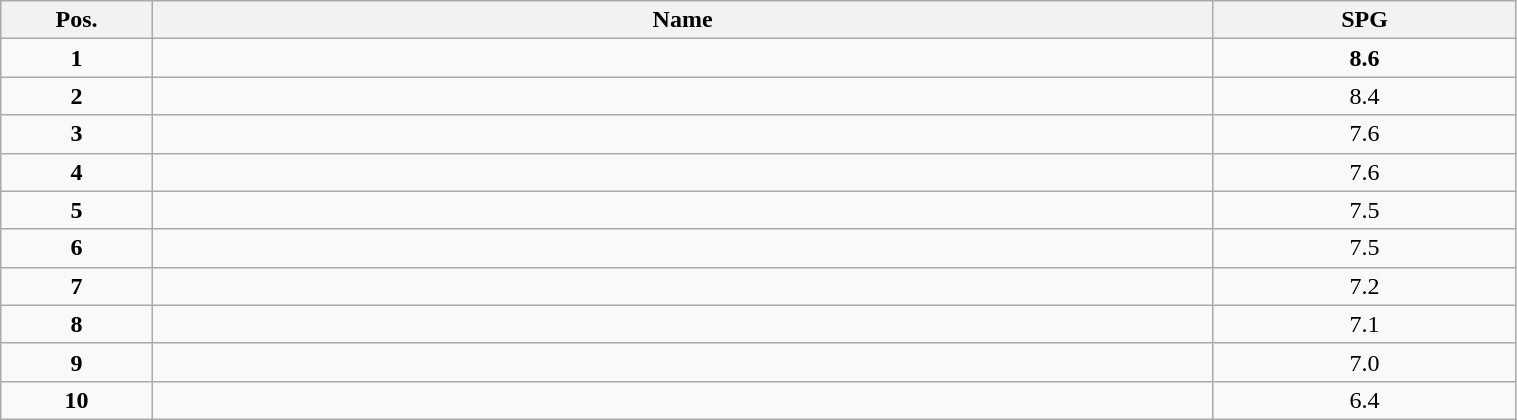<table class="wikitable" style="width:80%;">
<tr>
<th style="width:10%;">Pos.</th>
<th style="width:70%;">Name</th>
<th style="width:20%;">SPG</th>
</tr>
<tr>
<td align=center><strong>1</strong></td>
<td><strong></strong></td>
<td align=center><strong>8.6</strong></td>
</tr>
<tr>
<td align=center><strong>2</strong></td>
<td></td>
<td align=center>8.4</td>
</tr>
<tr>
<td align=center><strong>3</strong></td>
<td></td>
<td align=center>7.6</td>
</tr>
<tr>
<td align=center><strong>4</strong></td>
<td></td>
<td align=center>7.6</td>
</tr>
<tr>
<td align=center><strong>5</strong></td>
<td></td>
<td align=center>7.5</td>
</tr>
<tr>
<td align=center><strong>6</strong></td>
<td></td>
<td align=center>7.5</td>
</tr>
<tr>
<td align=center><strong>7</strong></td>
<td></td>
<td align=center>7.2</td>
</tr>
<tr>
<td align=center><strong>8</strong></td>
<td></td>
<td align=center>7.1</td>
</tr>
<tr>
<td align=center><strong>9</strong></td>
<td></td>
<td align=center>7.0</td>
</tr>
<tr>
<td align=center><strong>10</strong></td>
<td></td>
<td align=center>6.4</td>
</tr>
</table>
